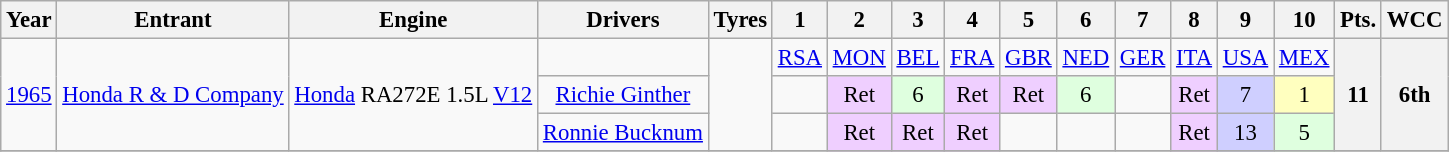<table class="wikitable" style="text-align:center; font-size:95%">
<tr>
<th>Year</th>
<th>Entrant</th>
<th>Engine</th>
<th>Drivers</th>
<th>Tyres</th>
<th>1</th>
<th>2</th>
<th>3</th>
<th>4</th>
<th>5</th>
<th>6</th>
<th>7</th>
<th>8</th>
<th>9</th>
<th>10</th>
<th>Pts.</th>
<th>WCC</th>
</tr>
<tr>
<td rowspan=3><a href='#'>1965</a></td>
<td rowspan=3><a href='#'>Honda R & D Company</a></td>
<td rowspan=3><a href='#'>Honda</a> RA272E 1.5L <a href='#'>V12</a></td>
<td></td>
<td rowspan=3></td>
<td><a href='#'>RSA</a></td>
<td><a href='#'>MON</a></td>
<td><a href='#'>BEL</a></td>
<td><a href='#'>FRA</a></td>
<td><a href='#'>GBR</a></td>
<td><a href='#'>NED</a></td>
<td><a href='#'>GER</a></td>
<td><a href='#'>ITA</a></td>
<td><a href='#'>USA</a></td>
<td><a href='#'>MEX</a></td>
<th rowspan="3">11</th>
<th rowspan="3">6th</th>
</tr>
<tr>
<td><a href='#'>Richie Ginther</a></td>
<td></td>
<td style="background:#EFCFFF;">Ret</td>
<td style="background:#DFFFDF;">6</td>
<td style="background:#EFCFFF;">Ret</td>
<td style="background:#EFCFFF;">Ret</td>
<td style="background:#DFFFDF;">6</td>
<td></td>
<td style="background:#EFCFFF;">Ret</td>
<td style="background:#CFCFFF;">7</td>
<td style="background:#FFFFBF;">1</td>
</tr>
<tr>
<td><a href='#'>Ronnie Bucknum</a></td>
<td></td>
<td style="background:#EFCFFF;">Ret</td>
<td style="background:#EFCFFF;">Ret</td>
<td style="background:#EFCFFF;">Ret</td>
<td></td>
<td></td>
<td></td>
<td style="background:#EFCFFF;">Ret</td>
<td style="background:#CFCFFF;">13</td>
<td style="background:#DFFFDF;">5</td>
</tr>
<tr>
</tr>
</table>
